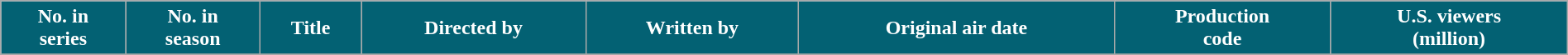<table class="wikitable plainrowheaders" style="width: 100%; margin-right: 0;">
<tr style="color:white;">
<th style="background:#036173">No. in<br>series</th>
<th style="background:#036173">No. in<br>season</th>
<th style="background:#036173">Title</th>
<th style="background:#036173">Directed by</th>
<th style="background:#036173">Written by</th>
<th style="background:#036173">Original air date</th>
<th style="background:#036173">Production<br>code</th>
<th style="background:#036173">U.S. viewers<br>(million)</th>
</tr>
<tr>
</tr>
</table>
